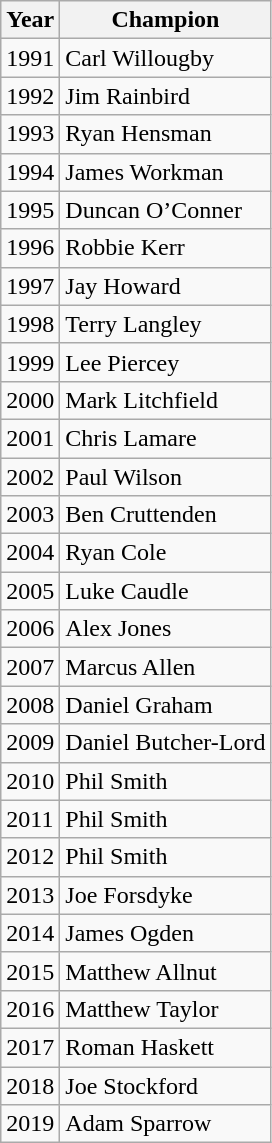<table class="wikitable">
<tr>
<th>Year</th>
<th>Champion</th>
</tr>
<tr>
<td>1991</td>
<td>Carl Willougby</td>
</tr>
<tr>
<td>1992</td>
<td>Jim Rainbird</td>
</tr>
<tr>
<td>1993</td>
<td>Ryan Hensman</td>
</tr>
<tr>
<td>1994</td>
<td>James Workman</td>
</tr>
<tr>
<td>1995</td>
<td>Duncan O’Conner</td>
</tr>
<tr>
<td>1996</td>
<td>Robbie Kerr</td>
</tr>
<tr>
<td>1997</td>
<td>Jay Howard</td>
</tr>
<tr>
<td>1998</td>
<td>Terry Langley</td>
</tr>
<tr>
<td>1999</td>
<td>Lee Piercey</td>
</tr>
<tr>
<td>2000</td>
<td>Mark Litchfield</td>
</tr>
<tr>
<td>2001</td>
<td>Chris Lamare</td>
</tr>
<tr>
<td>2002</td>
<td>Paul Wilson</td>
</tr>
<tr>
<td>2003</td>
<td>Ben Cruttenden</td>
</tr>
<tr>
<td>2004</td>
<td>Ryan Cole</td>
</tr>
<tr>
<td>2005</td>
<td>Luke Caudle</td>
</tr>
<tr>
<td>2006</td>
<td>Alex Jones</td>
</tr>
<tr>
<td>2007</td>
<td>Marcus Allen</td>
</tr>
<tr>
<td>2008</td>
<td>Daniel Graham</td>
</tr>
<tr>
<td>2009</td>
<td>Daniel Butcher-Lord</td>
</tr>
<tr>
<td>2010</td>
<td>Phil Smith</td>
</tr>
<tr>
<td>2011</td>
<td>Phil Smith</td>
</tr>
<tr>
<td>2012</td>
<td>Phil Smith</td>
</tr>
<tr>
<td>2013</td>
<td>Joe Forsdyke</td>
</tr>
<tr>
<td>2014</td>
<td>James Ogden</td>
</tr>
<tr>
<td>2015</td>
<td>Matthew Allnut</td>
</tr>
<tr>
<td>2016</td>
<td>Matthew Taylor</td>
</tr>
<tr>
<td>2017</td>
<td>Roman Haskett</td>
</tr>
<tr>
<td>2018</td>
<td>Joe Stockford</td>
</tr>
<tr>
<td>2019</td>
<td>Adam Sparrow</td>
</tr>
</table>
